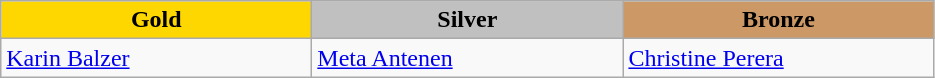<table class="wikitable" style="text-align:left">
<tr align="center">
<td width=200 bgcolor=gold><strong>Gold</strong></td>
<td width=200 bgcolor=silver><strong>Silver</strong></td>
<td width=200 bgcolor=CC9966><strong>Bronze</strong></td>
</tr>
<tr>
<td><a href='#'>Karin Balzer</a><br><em></em></td>
<td><a href='#'>Meta Antenen</a><br><em></em></td>
<td><a href='#'>Christine Perera</a><br><em></em></td>
</tr>
</table>
